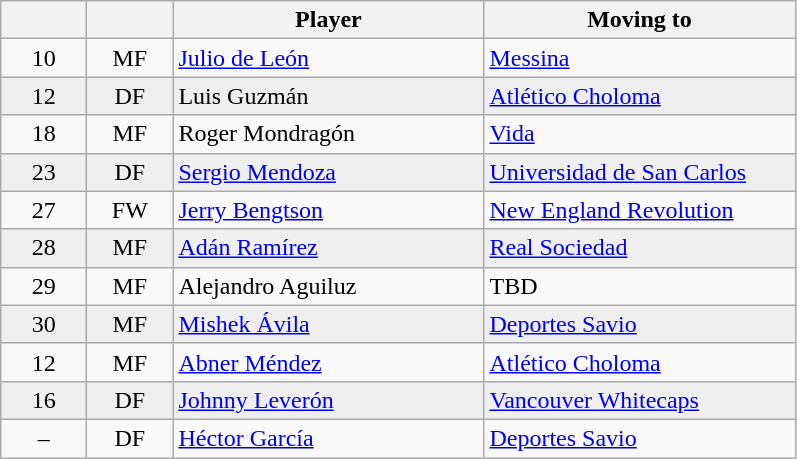<table class="wikitable">
<tr>
<th style="width:50px;"></th>
<th style="width:50px;"></th>
<th style="width:200px;">Player</th>
<th style="width:200px;">Moving to</th>
</tr>
<tr>
<td style="text-align:center;">10</td>
<td style="text-align:center;">MF</td>
<td> <a href='#'>Julio de León</a></td>
<td> <a href='#'>Messina</a></td>
</tr>
<tr style="background:#efefef;">
<td style="text-align:center;">12</td>
<td style="text-align:center;">DF</td>
<td> Luis Guzmán</td>
<td> <a href='#'>Atlético Choloma</a></td>
</tr>
<tr>
<td style="text-align:center;">18</td>
<td style="text-align:center;">MF</td>
<td> Roger Mondragón</td>
<td> <a href='#'>Vida</a></td>
</tr>
<tr style="background:#efefef;">
<td style="text-align:center;">23</td>
<td style="text-align:center;">DF</td>
<td> <a href='#'>Sergio Mendoza</a></td>
<td> <a href='#'>Universidad de San Carlos</a></td>
</tr>
<tr>
<td style="text-align:center;">27</td>
<td style="text-align:center;">FW</td>
<td> <a href='#'>Jerry Bengtson</a></td>
<td> <a href='#'>New England Revolution</a></td>
</tr>
<tr style="background:#efefef;">
<td style="text-align:center;">28</td>
<td style="text-align:center;">MF</td>
<td> <a href='#'>Adán Ramírez</a></td>
<td> <a href='#'>Real Sociedad</a></td>
</tr>
<tr>
<td style="text-align:center;">29</td>
<td style="text-align:center;">MF</td>
<td> Alejandro Aguiluz</td>
<td>TBD</td>
</tr>
<tr style="background:#efefef;">
<td style="text-align:center;">30</td>
<td style="text-align:center;">MF</td>
<td> <a href='#'>Mishek Ávila</a></td>
<td> <a href='#'>Deportes Savio</a></td>
</tr>
<tr>
<td style="text-align:center;">12</td>
<td style="text-align:center;">MF</td>
<td> <a href='#'>Abner Méndez</a></td>
<td> <a href='#'>Atlético Choloma</a></td>
</tr>
<tr style="background:#efefef;">
<td style="text-align:center;">16</td>
<td style="text-align:center;">DF</td>
<td> <a href='#'>Johnny Leverón</a></td>
<td> <a href='#'>Vancouver Whitecaps</a></td>
</tr>
<tr>
<td style="text-align:center;">–</td>
<td style="text-align:center;">DF</td>
<td> <a href='#'>Héctor García</a></td>
<td> <a href='#'>Deportes Savio</a></td>
</tr>
</table>
